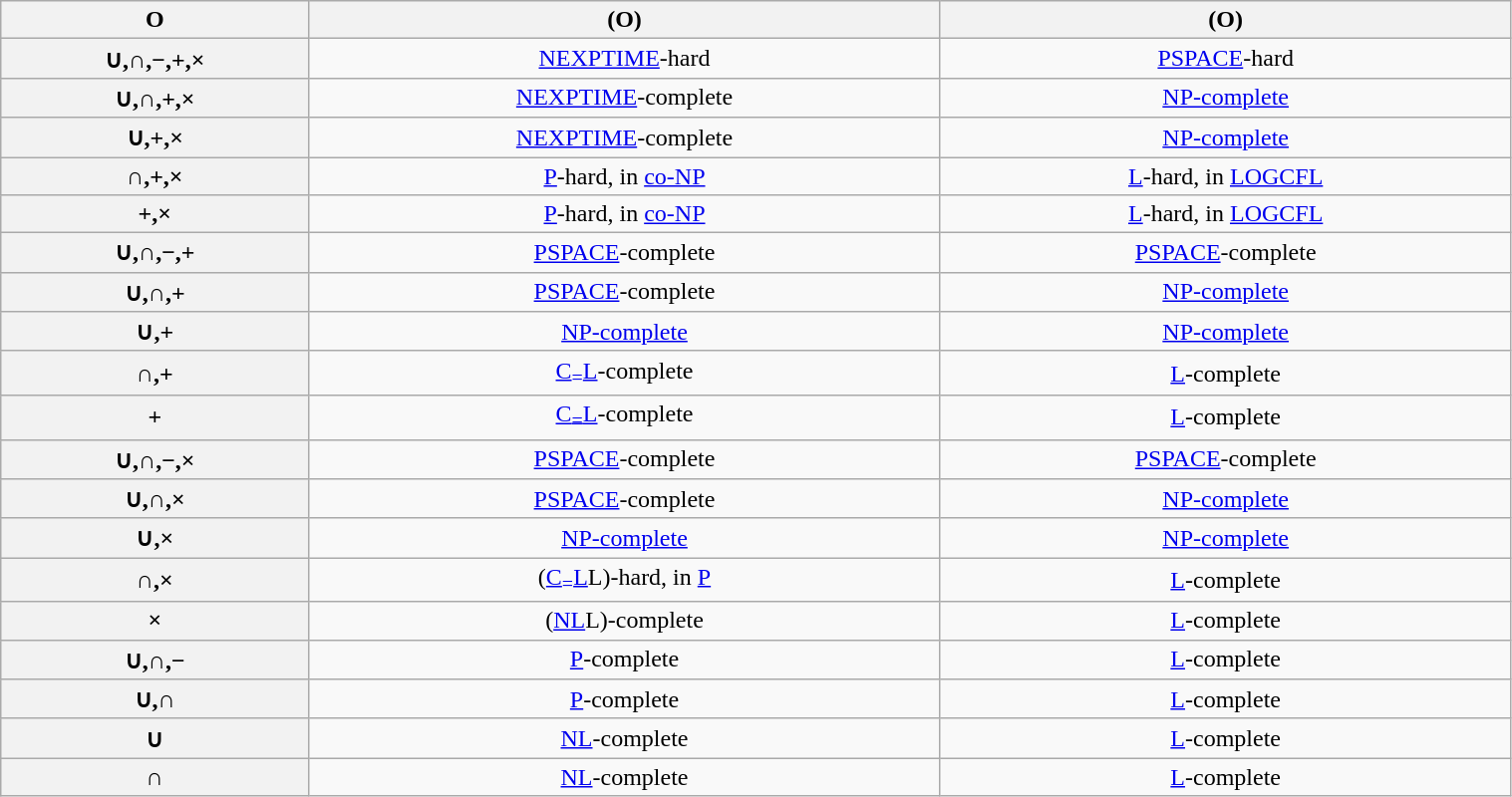<table class="wikitable" style="text-align:center; width:80%;">
<tr>
<th scope=col>O</th>
<th scope=col>(O)</th>
<th scope=col>(O)</th>
</tr>
<tr>
<th scope=row>∪,∩,−,+,×</th>
<td><a href='#'>NEXPTIME</a>-hard</td>
<td><a href='#'>PSPACE</a>-hard</td>
</tr>
<tr>
<th scope=row>∪,∩,+,×</th>
<td><a href='#'>NEXPTIME</a>-complete</td>
<td><a href='#'>NP-complete</a></td>
</tr>
<tr>
<th scope=row>∪,+,×</th>
<td><a href='#'>NEXPTIME</a>-complete</td>
<td><a href='#'>NP-complete</a></td>
</tr>
<tr>
<th scope=row>∩,+,×</th>
<td><a href='#'>P</a>-hard, in <a href='#'>co-NP</a></td>
<td><a href='#'>L</a>-hard, in <a href='#'>LOGCFL</a></td>
</tr>
<tr>
<th scope=row>+,×</th>
<td><a href='#'>P</a>-hard, in <a href='#'>co-NP</a></td>
<td><a href='#'>L</a>-hard, in <a href='#'>LOGCFL</a></td>
</tr>
<tr>
<th scope=row>∪,∩,−,+</th>
<td><a href='#'>PSPACE</a>-complete</td>
<td><a href='#'>PSPACE</a>-complete</td>
</tr>
<tr>
<th scope=row>∪,∩,+</th>
<td><a href='#'>PSPACE</a>-complete</td>
<td><a href='#'>NP-complete</a></td>
</tr>
<tr>
<th scope=row>∪,+</th>
<td><a href='#'>NP-complete</a></td>
<td><a href='#'>NP-complete</a></td>
</tr>
<tr>
<th scope=row>∩,+</th>
<td><a href='#'>C<sub>=</sub>L</a>-complete</td>
<td><a href='#'>L</a>-complete</td>
</tr>
<tr>
<th scope=row>+</th>
<td><a href='#'>C<sub>=</sub>L</a>-complete</td>
<td><a href='#'>L</a>-complete</td>
</tr>
<tr>
<th scope=row>∪,∩,−,×</th>
<td><a href='#'>PSPACE</a>-complete</td>
<td><a href='#'>PSPACE</a>-complete</td>
</tr>
<tr>
<th scope=row>∪,∩,×</th>
<td><a href='#'>PSPACE</a>-complete</td>
<td><a href='#'>NP-complete</a></td>
</tr>
<tr>
<th scope=row>∪,×</th>
<td><a href='#'>NP-complete</a></td>
<td><a href='#'>NP-complete</a></td>
</tr>
<tr>
<th scope=row>∩,×</th>
<td>(<a href='#'>C<sub>=</sub>L</a>L)-hard, in <a href='#'>P</a></td>
<td><a href='#'>L</a>-complete</td>
</tr>
<tr>
<th scope=row>×</th>
<td>(<a href='#'>NL</a>L)-complete</td>
<td><a href='#'>L</a>-complete</td>
</tr>
<tr>
<th scope=row>∪,∩,−</th>
<td><a href='#'>P</a>-complete</td>
<td><a href='#'>L</a>-complete</td>
</tr>
<tr>
<th scope=row>∪,∩</th>
<td><a href='#'>P</a>-complete</td>
<td><a href='#'>L</a>-complete</td>
</tr>
<tr>
<th scope=row>∪</th>
<td><a href='#'>NL</a>-complete</td>
<td><a href='#'>L</a>-complete</td>
</tr>
<tr>
<th scope=row>∩</th>
<td><a href='#'>NL</a>-complete</td>
<td><a href='#'>L</a>-complete</td>
</tr>
</table>
